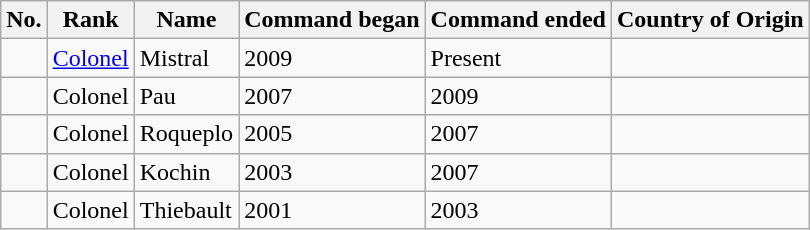<table class="wikitable sortable">
<tr>
<th>No.</th>
<th>Rank</th>
<th>Name</th>
<th>Command began</th>
<th>Command ended</th>
<th>Country of Origin</th>
</tr>
<tr>
<td></td>
<td><a href='#'>Colonel</a></td>
<td>Mistral</td>
<td>2009</td>
<td>Present</td>
<td></td>
</tr>
<tr>
<td></td>
<td>Colonel</td>
<td>Pau</td>
<td>2007</td>
<td>2009</td>
<td></td>
</tr>
<tr>
<td></td>
<td>Colonel</td>
<td>Roqueplo</td>
<td>2005</td>
<td>2007</td>
<td></td>
</tr>
<tr>
<td></td>
<td>Colonel</td>
<td>Kochin</td>
<td>2003</td>
<td>2007</td>
<td></td>
</tr>
<tr>
<td></td>
<td>Colonel</td>
<td>Thiebault</td>
<td>2001</td>
<td>2003</td>
<td></td>
</tr>
</table>
